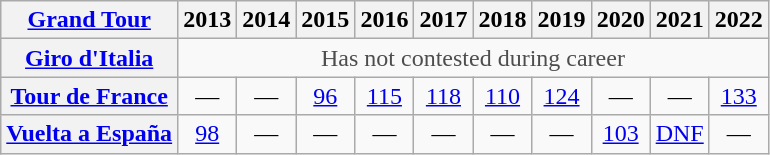<table class="wikitable plainrowheaders">
<tr>
<th scope="col"><a href='#'>Grand Tour</a></th>
<th scope="col">2013</th>
<th scope="col">2014</th>
<th scope="col">2015</th>
<th scope="col">2016</th>
<th scope="col">2017</th>
<th scope="col">2018</th>
<th scope="col">2019</th>
<th scope="col">2020</th>
<th scope="col">2021</th>
<th scope="col">2022</th>
</tr>
<tr style="text-align:center;">
<th scope="row"> <a href='#'>Giro d'Italia</a></th>
<td style="color:#4d4d4d;" colspan=10>Has not contested during career</td>
</tr>
<tr style="text-align:center;">
<th scope="row"> <a href='#'>Tour de France</a></th>
<td>—</td>
<td>—</td>
<td><a href='#'>96</a></td>
<td><a href='#'>115</a></td>
<td><a href='#'>118</a></td>
<td><a href='#'>110</a></td>
<td><a href='#'>124</a></td>
<td>—</td>
<td>—</td>
<td><a href='#'>133</a></td>
</tr>
<tr style="text-align:center;">
<th scope="row"> <a href='#'>Vuelta a España</a></th>
<td><a href='#'>98</a></td>
<td>—</td>
<td>—</td>
<td>—</td>
<td>—</td>
<td>—</td>
<td>—</td>
<td><a href='#'>103</a></td>
<td><a href='#'>DNF</a></td>
<td>—</td>
</tr>
</table>
